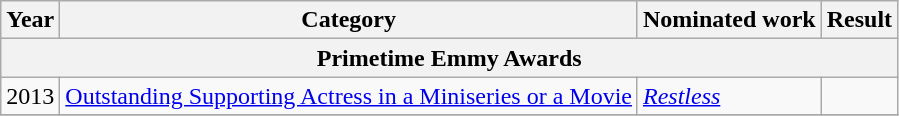<table class="wikitable sortable">
<tr>
<th>Year</th>
<th>Category</th>
<th>Nominated work</th>
<th>Result</th>
</tr>
<tr>
<th colspan="4">Primetime Emmy Awards</th>
</tr>
<tr>
<td>2013</td>
<td><a href='#'>Outstanding Supporting Actress in a Miniseries or a Movie</a></td>
<td><em><a href='#'>Restless</a></em></td>
<td></td>
</tr>
<tr>
</tr>
</table>
